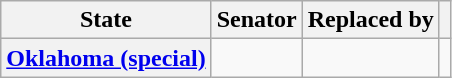<table class="wikitable sortable plainrowheaders">
<tr>
<th scope="col">State</th>
<th scope="col">Senator</th>
<th scope="col">Replaced by</th>
<th scope="col"></th>
</tr>
<tr>
<th><a href='#'>Oklahoma (special)</a></th>
<td></td>
<td></td>
<td style="text-align:center;"></td>
</tr>
</table>
